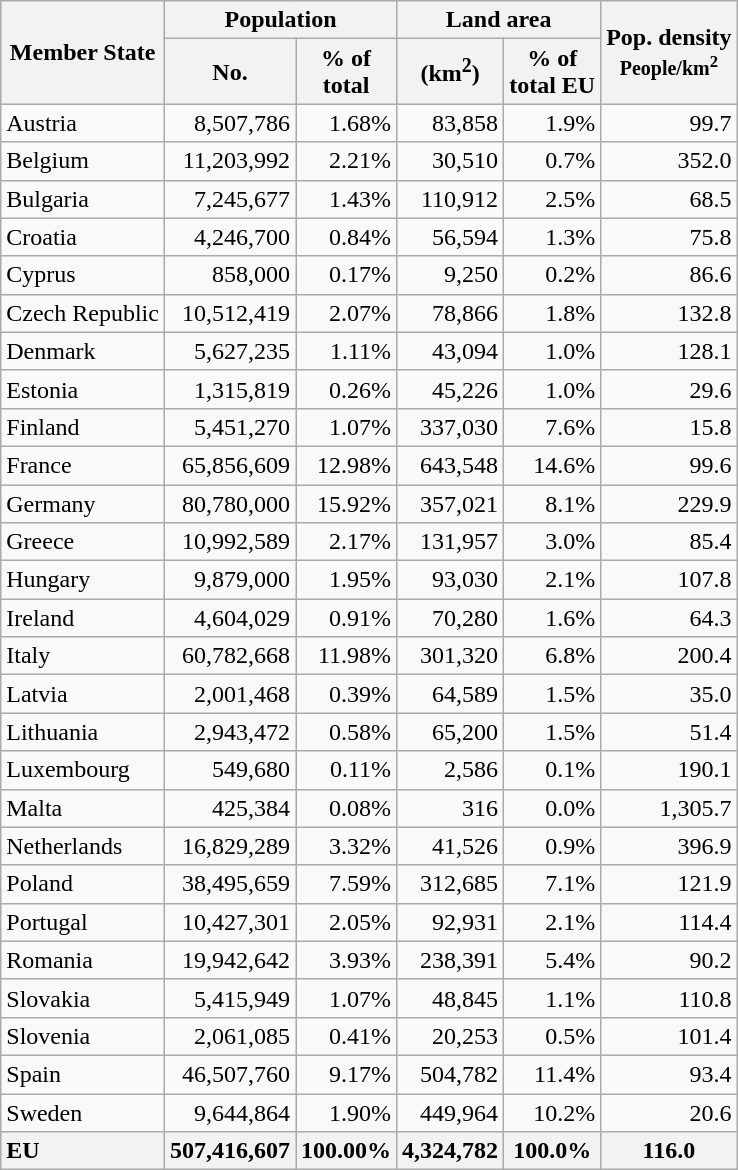<table class="wikitable sortable">
<tr style="background:#efefef;">
<th rowspan=2>Member State</th>
<th colspan=2>Population</th>
<th colspan=2>Land area</th>
<th rowspan=2>Pop. density<br><small>People/km<sup>2</sup></small><br></th>
</tr>
<tr style="background:#efefef;">
<th>No.</th>
<th>% of<br>total</th>
<th>(km<sup>2</sup>)</th>
<th>% of<br>total EU</th>
</tr>
<tr style="text-align:right;">
<td style="text-align:left;">Austria</td>
<td>8,507,786</td>
<td>1.68%</td>
<td>83,858</td>
<td>1.9%</td>
<td>99.7</td>
</tr>
<tr style="text-align:right;">
<td style="text-align:left;">Belgium</td>
<td>11,203,992</td>
<td>2.21%</td>
<td>30,510</td>
<td>0.7%</td>
<td>352.0</td>
</tr>
<tr style="text-align:right;">
<td style="text-align:left;">Bulgaria</td>
<td>7,245,677</td>
<td>1.43%</td>
<td>110,912</td>
<td>2.5%</td>
<td>68.5</td>
</tr>
<tr style="text-align:right;">
<td style="text-align:left;">Croatia</td>
<td>4,246,700</td>
<td>0.84%</td>
<td>56,594</td>
<td>1.3%</td>
<td>75.8</td>
</tr>
<tr style="text-align:right;">
<td style="text-align:left;">Cyprus</td>
<td>858,000</td>
<td>0.17%</td>
<td>9,250</td>
<td>0.2%</td>
<td>86.6</td>
</tr>
<tr style="text-align:right;">
<td style="text-align:left;">Czech Republic</td>
<td>10,512,419</td>
<td>2.07%</td>
<td>78,866</td>
<td>1.8%</td>
<td>132.8</td>
</tr>
<tr style="text-align:right;">
<td style="text-align:left;">Denmark</td>
<td>5,627,235</td>
<td>1.11%</td>
<td>43,094</td>
<td>1.0%</td>
<td>128.1</td>
</tr>
<tr style="text-align:right;">
<td style="text-align:left;">Estonia</td>
<td>1,315,819</td>
<td>0.26%</td>
<td>45,226</td>
<td>1.0%</td>
<td>29.6</td>
</tr>
<tr style="text-align:right;">
<td style="text-align:left;">Finland</td>
<td>5,451,270</td>
<td>1.07%</td>
<td>337,030</td>
<td>7.6%</td>
<td>15.8</td>
</tr>
<tr style="text-align:right;">
<td style="text-align:left;">France</td>
<td>65,856,609</td>
<td>12.98%</td>
<td>643,548</td>
<td>14.6%</td>
<td>99.6</td>
</tr>
<tr style="text-align:right;">
<td style="text-align:left;">Germany</td>
<td>80,780,000</td>
<td>15.92%</td>
<td>357,021</td>
<td>8.1%</td>
<td>229.9</td>
</tr>
<tr style="text-align:right;">
<td style="text-align:left;">Greece</td>
<td>10,992,589</td>
<td>2.17%</td>
<td>131,957</td>
<td>3.0%</td>
<td>85.4</td>
</tr>
<tr style="text-align:right;">
<td style="text-align:left;">Hungary</td>
<td>9,879,000</td>
<td>1.95%</td>
<td>93,030</td>
<td>2.1%</td>
<td>107.8</td>
</tr>
<tr style="text-align:right;">
<td style="text-align:left;">Ireland</td>
<td>4,604,029</td>
<td>0.91%</td>
<td>70,280</td>
<td>1.6%</td>
<td>64.3</td>
</tr>
<tr style="text-align:right;">
<td style="text-align:left;">Italy</td>
<td>60,782,668</td>
<td>11.98%</td>
<td>301,320</td>
<td>6.8%</td>
<td>200.4</td>
</tr>
<tr style="text-align:right;">
<td style="text-align:left;">Latvia</td>
<td>2,001,468</td>
<td>0.39%</td>
<td>64,589</td>
<td>1.5%</td>
<td>35.0</td>
</tr>
<tr style="text-align:right;">
<td style="text-align:left;">Lithuania</td>
<td>2,943,472</td>
<td>0.58%</td>
<td>65,200</td>
<td>1.5%</td>
<td>51.4</td>
</tr>
<tr style="text-align:right;">
<td style="text-align:left;">Luxembourg</td>
<td>549,680</td>
<td>0.11%</td>
<td>2,586</td>
<td>0.1%</td>
<td>190.1</td>
</tr>
<tr style="text-align:right;">
<td style="text-align:left;">Malta</td>
<td>425,384</td>
<td>0.08%</td>
<td>316</td>
<td>0.0%</td>
<td>1,305.7</td>
</tr>
<tr style="text-align:right;">
<td style="text-align:left;">Netherlands</td>
<td>16,829,289</td>
<td>3.32%</td>
<td>41,526</td>
<td>0.9%</td>
<td>396.9</td>
</tr>
<tr style="text-align:right;">
<td style="text-align:left;">Poland</td>
<td>38,495,659</td>
<td>7.59%</td>
<td>312,685</td>
<td>7.1%</td>
<td>121.9</td>
</tr>
<tr style="text-align:right;">
<td style="text-align:left;">Portugal</td>
<td>10,427,301</td>
<td>2.05%</td>
<td>92,931</td>
<td>2.1%</td>
<td>114.4</td>
</tr>
<tr style="text-align:right;">
<td style="text-align:left;">Romania</td>
<td>19,942,642</td>
<td>3.93%</td>
<td>238,391</td>
<td>5.4%</td>
<td>90.2</td>
</tr>
<tr style="text-align:right;">
<td style="text-align:left;">Slovakia</td>
<td>5,415,949</td>
<td>1.07%</td>
<td>48,845</td>
<td>1.1%</td>
<td>110.8</td>
</tr>
<tr style="text-align:right;">
<td style="text-align:left;">Slovenia</td>
<td>2,061,085</td>
<td>0.41%</td>
<td>20,253</td>
<td>0.5%</td>
<td>101.4</td>
</tr>
<tr style="text-align:right;">
<td style="text-align:left;">Spain</td>
<td>46,507,760</td>
<td>9.17%</td>
<td>504,782</td>
<td>11.4%</td>
<td>93.4</td>
</tr>
<tr style="text-align:right;">
<td style="text-align:left;">Sweden</td>
<td>9,644,864</td>
<td>1.90%</td>
<td>449,964</td>
<td>10.2%</td>
<td>20.6</td>
</tr>
<tr style="text-align:right;">
<th style="text-align:left;"><strong>EU</strong></th>
<th>507,416,607</th>
<th>100.00%</th>
<th>4,324,782</th>
<th>100.0%</th>
<th>116.0</th>
</tr>
</table>
